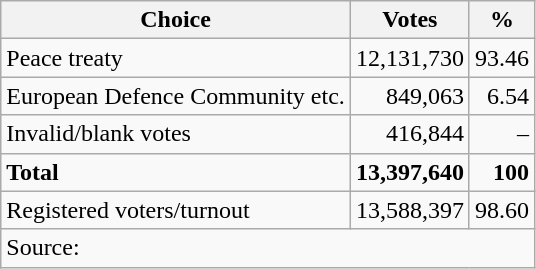<table class=wikitable style=text-align:right>
<tr>
<th>Choice</th>
<th>Votes</th>
<th>%</th>
</tr>
<tr>
<td align=left>Peace treaty</td>
<td>12,131,730</td>
<td>93.46</td>
</tr>
<tr>
<td align=left>European Defence Community etc.</td>
<td>849,063</td>
<td>6.54</td>
</tr>
<tr>
<td align=left>Invalid/blank votes</td>
<td>416,844</td>
<td>–</td>
</tr>
<tr>
<td align=left><strong>Total</strong></td>
<td><strong>13,397,640</strong></td>
<td><strong>100</strong></td>
</tr>
<tr>
<td align=left>Registered voters/turnout</td>
<td>13,588,397</td>
<td>98.60</td>
</tr>
<tr>
<td align=left colspan=4>Source: </td>
</tr>
</table>
